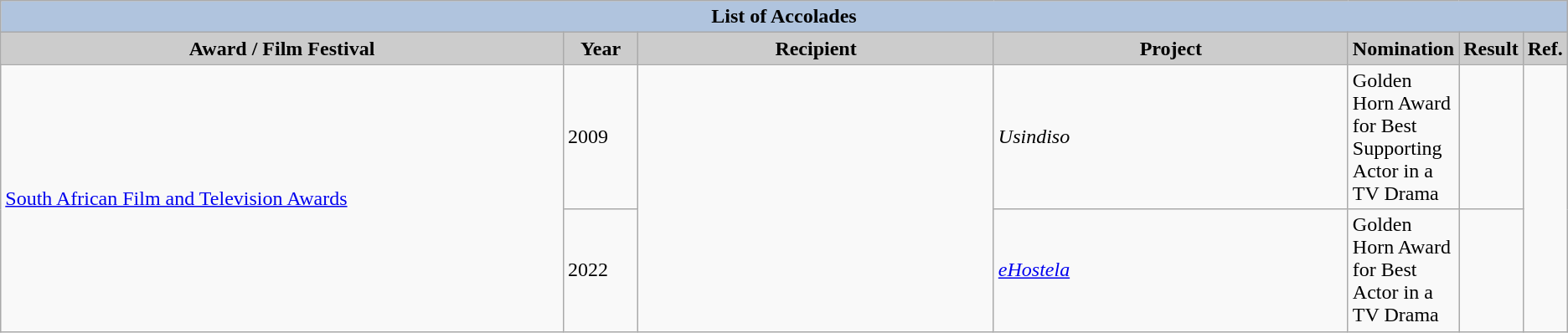<table class="wikitable plainrowheaders">
<tr style="text-align:center;">
<th colspan="7" style="background:#B0C4DE;">List of Accolades</th>
</tr>
<tr style="text-align:center;">
<th style="background:#ccc; width:40%;">Award / Film Festival</th>
<th style="background:#ccc; width:5%;">Year</th>
<th style="background:#ccc; width:25%;">Recipient</th>
<th style="background:#ccc; width:25%;">Project</th>
<th style="background:#ccc; width:25%;">Nomination</th>
<th style="background:#ccc; width:10%;">Result</th>
<th style="background:#ccc; width:5%;">Ref.</th>
</tr>
<tr>
<td rowspan="2"><a href='#'>South African Film and Television Awards</a></td>
<td>2009</td>
<td rowspan="2"></td>
<td><em>Usindiso</em></td>
<td>Golden Horn Award for Best Supporting Actor in a TV Drama</td>
<td></td>
<td rowspan="2"></td>
</tr>
<tr>
<td>2022</td>
<td><em><a href='#'>eHostela</a></em></td>
<td>Golden Horn Award for Best Actor in a TV Drama</td>
<td></td>
</tr>
</table>
